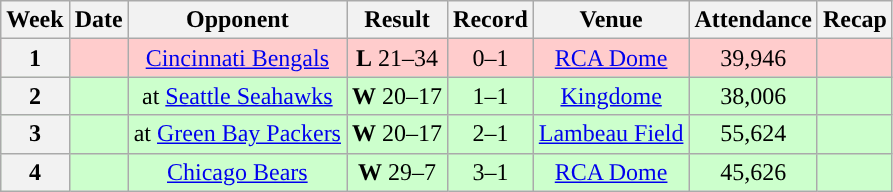<table class="wikitable" style="text-align:center">
<tr>
<th>Week</th>
<th>Date</th>
<th>Opponent</th>
<th>Result</th>
<th>Record</th>
<th>Venue</th>
<th>Attendance</th>
<th>Recap</th>
</tr>
<tr style="background:#fcc">
<th>1</th>
<td></td>
<td><a href='#'>Cincinnati Bengals</a></td>
<td><strong>L</strong> 21–34</td>
<td>0–1</td>
<td><a href='#'>RCA Dome</a></td>
<td>39,946</td>
<td></td>
</tr>
<tr style="background:#cfc">
<th>2</th>
<td></td>
<td>at <a href='#'>Seattle Seahawks</a></td>
<td><strong>W</strong> 20–17</td>
<td>1–1</td>
<td><a href='#'>Kingdome</a></td>
<td>38,006</td>
<td></td>
</tr>
<tr style="background:#cfc">
<th>3</th>
<td></td>
<td>at <a href='#'>Green Bay Packers</a></td>
<td><strong>W</strong> 20–17 </td>
<td>2–1</td>
<td><a href='#'>Lambeau Field</a></td>
<td>55,624</td>
<td></td>
</tr>
<tr style="background:#cfc">
<th>4</th>
<td></td>
<td><a href='#'>Chicago Bears</a></td>
<td><strong>W</strong> 29–7</td>
<td>3–1</td>
<td><a href='#'>RCA Dome</a></td>
<td>45,626</td>
<td></td>
</tr>
</table>
